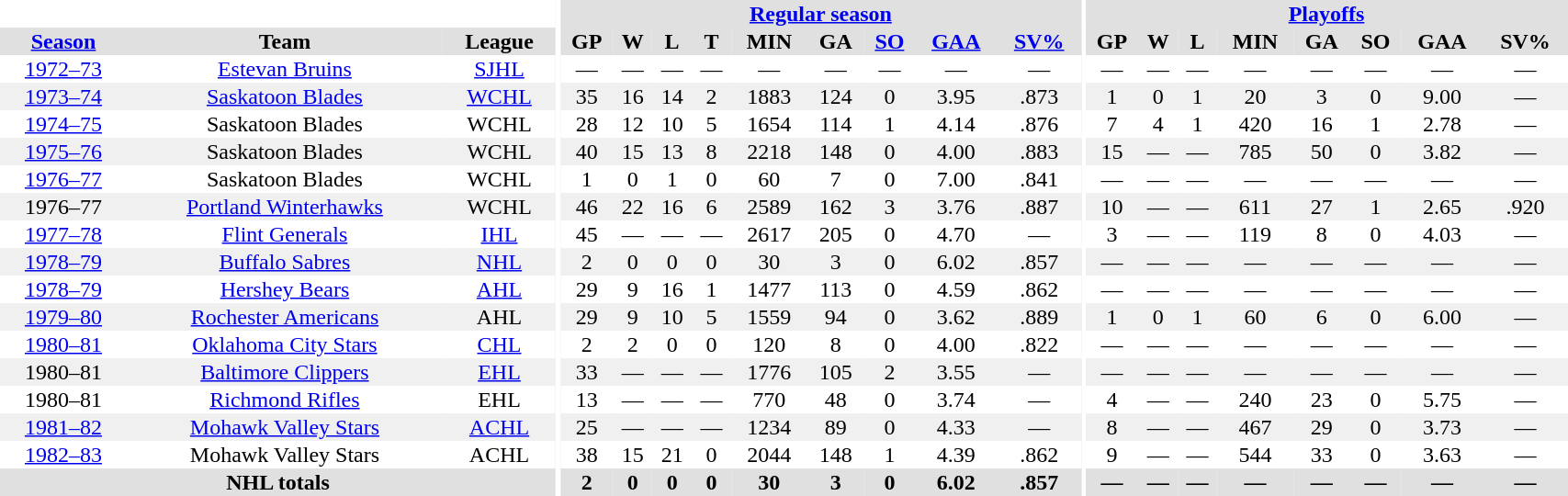<table border="0" cellpadding="1" cellspacing="0" style="width:90%; text-align:center;">
<tr bgcolor="#e0e0e0">
<th colspan="3" bgcolor="#ffffff"></th>
<th rowspan="99" bgcolor="#ffffff"></th>
<th colspan="9" bgcolor="#e0e0e0"><a href='#'>Regular season</a></th>
<th rowspan="99" bgcolor="#ffffff"></th>
<th colspan="8" bgcolor="#e0e0e0"><a href='#'>Playoffs</a></th>
</tr>
<tr bgcolor="#e0e0e0">
<th><a href='#'>Season</a></th>
<th>Team</th>
<th>League</th>
<th>GP</th>
<th>W</th>
<th>L</th>
<th>T</th>
<th>MIN</th>
<th>GA</th>
<th><a href='#'>SO</a></th>
<th><a href='#'>GAA</a></th>
<th><a href='#'>SV%</a></th>
<th>GP</th>
<th>W</th>
<th>L</th>
<th>MIN</th>
<th>GA</th>
<th>SO</th>
<th>GAA</th>
<th>SV%</th>
</tr>
<tr>
<td><a href='#'>1972–73</a></td>
<td><a href='#'>Estevan Bruins</a></td>
<td><a href='#'>SJHL</a></td>
<td>—</td>
<td>—</td>
<td>—</td>
<td>—</td>
<td>—</td>
<td>—</td>
<td>—</td>
<td>—</td>
<td>—</td>
<td>—</td>
<td>—</td>
<td>—</td>
<td>—</td>
<td>—</td>
<td>—</td>
<td>—</td>
<td>—</td>
</tr>
<tr bgcolor="#f0f0f0">
<td><a href='#'>1973–74</a></td>
<td><a href='#'>Saskatoon Blades</a></td>
<td><a href='#'>WCHL</a></td>
<td>35</td>
<td>16</td>
<td>14</td>
<td>2</td>
<td>1883</td>
<td>124</td>
<td>0</td>
<td>3.95</td>
<td>.873</td>
<td>1</td>
<td>0</td>
<td>1</td>
<td>20</td>
<td>3</td>
<td>0</td>
<td>9.00</td>
<td>—</td>
</tr>
<tr>
<td><a href='#'>1974–75</a></td>
<td>Saskatoon Blades</td>
<td>WCHL</td>
<td>28</td>
<td>12</td>
<td>10</td>
<td>5</td>
<td>1654</td>
<td>114</td>
<td>1</td>
<td>4.14</td>
<td>.876</td>
<td>7</td>
<td>4</td>
<td>1</td>
<td>420</td>
<td>16</td>
<td>1</td>
<td>2.78</td>
<td>—</td>
</tr>
<tr bgcolor="#f0f0f0">
<td><a href='#'>1975–76</a></td>
<td>Saskatoon Blades</td>
<td>WCHL</td>
<td>40</td>
<td>15</td>
<td>13</td>
<td>8</td>
<td>2218</td>
<td>148</td>
<td>0</td>
<td>4.00</td>
<td>.883</td>
<td>15</td>
<td>—</td>
<td>—</td>
<td>785</td>
<td>50</td>
<td>0</td>
<td>3.82</td>
<td>—</td>
</tr>
<tr>
<td><a href='#'>1976–77</a></td>
<td>Saskatoon Blades</td>
<td>WCHL</td>
<td>1</td>
<td>0</td>
<td>1</td>
<td>0</td>
<td>60</td>
<td>7</td>
<td>0</td>
<td>7.00</td>
<td>.841</td>
<td>—</td>
<td>—</td>
<td>—</td>
<td>—</td>
<td>—</td>
<td>—</td>
<td>—</td>
<td>—</td>
</tr>
<tr bgcolor="#f0f0f0">
<td>1976–77</td>
<td><a href='#'>Portland Winterhawks</a></td>
<td>WCHL</td>
<td>46</td>
<td>22</td>
<td>16</td>
<td>6</td>
<td>2589</td>
<td>162</td>
<td>3</td>
<td>3.76</td>
<td>.887</td>
<td>10</td>
<td>—</td>
<td>—</td>
<td>611</td>
<td>27</td>
<td>1</td>
<td>2.65</td>
<td>.920</td>
</tr>
<tr>
<td><a href='#'>1977–78</a></td>
<td><a href='#'>Flint Generals</a></td>
<td><a href='#'>IHL</a></td>
<td>45</td>
<td>—</td>
<td>—</td>
<td>—</td>
<td>2617</td>
<td>205</td>
<td>0</td>
<td>4.70</td>
<td>—</td>
<td>3</td>
<td>—</td>
<td>—</td>
<td>119</td>
<td>8</td>
<td>0</td>
<td>4.03</td>
<td>—</td>
</tr>
<tr bgcolor="#f0f0f0">
<td><a href='#'>1978–79</a></td>
<td><a href='#'>Buffalo Sabres</a></td>
<td><a href='#'>NHL</a></td>
<td>2</td>
<td>0</td>
<td>0</td>
<td>0</td>
<td>30</td>
<td>3</td>
<td>0</td>
<td>6.02</td>
<td>.857</td>
<td>—</td>
<td>—</td>
<td>—</td>
<td>—</td>
<td>—</td>
<td>—</td>
<td>—</td>
<td>—</td>
</tr>
<tr>
<td><a href='#'>1978–79</a></td>
<td><a href='#'>Hershey Bears</a></td>
<td><a href='#'>AHL</a></td>
<td>29</td>
<td>9</td>
<td>16</td>
<td>1</td>
<td>1477</td>
<td>113</td>
<td>0</td>
<td>4.59</td>
<td>.862</td>
<td>—</td>
<td>—</td>
<td>—</td>
<td>—</td>
<td>—</td>
<td>—</td>
<td>—</td>
<td>—</td>
</tr>
<tr bgcolor="#f0f0f0">
<td><a href='#'>1979–80</a></td>
<td><a href='#'>Rochester Americans</a></td>
<td>AHL</td>
<td>29</td>
<td>9</td>
<td>10</td>
<td>5</td>
<td>1559</td>
<td>94</td>
<td>0</td>
<td>3.62</td>
<td>.889</td>
<td>1</td>
<td>0</td>
<td>1</td>
<td>60</td>
<td>6</td>
<td>0</td>
<td>6.00</td>
<td>—</td>
</tr>
<tr>
<td><a href='#'>1980–81</a></td>
<td><a href='#'>Oklahoma City Stars</a></td>
<td><a href='#'>CHL</a></td>
<td>2</td>
<td>2</td>
<td>0</td>
<td>0</td>
<td>120</td>
<td>8</td>
<td>0</td>
<td>4.00</td>
<td>.822</td>
<td>—</td>
<td>—</td>
<td>—</td>
<td>—</td>
<td>—</td>
<td>—</td>
<td>—</td>
<td>—</td>
</tr>
<tr bgcolor="#f0f0f0">
<td>1980–81</td>
<td><a href='#'>Baltimore Clippers</a></td>
<td><a href='#'>EHL</a></td>
<td>33</td>
<td>—</td>
<td>—</td>
<td>—</td>
<td>1776</td>
<td>105</td>
<td>2</td>
<td>3.55</td>
<td>—</td>
<td>—</td>
<td>—</td>
<td>—</td>
<td>—</td>
<td>—</td>
<td>—</td>
<td>—</td>
<td>—</td>
</tr>
<tr>
<td>1980–81</td>
<td><a href='#'>Richmond Rifles</a></td>
<td>EHL</td>
<td>13</td>
<td>—</td>
<td>—</td>
<td>—</td>
<td>770</td>
<td>48</td>
<td>0</td>
<td>3.74</td>
<td>—</td>
<td>4</td>
<td>—</td>
<td>—</td>
<td>240</td>
<td>23</td>
<td>0</td>
<td>5.75</td>
<td>—</td>
</tr>
<tr bgcolor="#f0f0f0">
<td><a href='#'>1981–82</a></td>
<td><a href='#'>Mohawk Valley Stars</a></td>
<td><a href='#'>ACHL</a></td>
<td>25</td>
<td>—</td>
<td>—</td>
<td>—</td>
<td>1234</td>
<td>89</td>
<td>0</td>
<td>4.33</td>
<td>—</td>
<td>8</td>
<td>—</td>
<td>—</td>
<td>467</td>
<td>29</td>
<td>0</td>
<td>3.73</td>
<td>—</td>
</tr>
<tr>
<td><a href='#'>1982–83</a></td>
<td>Mohawk Valley Stars</td>
<td>ACHL</td>
<td>38</td>
<td>15</td>
<td>21</td>
<td>0</td>
<td>2044</td>
<td>148</td>
<td>1</td>
<td>4.39</td>
<td>.862</td>
<td>9</td>
<td>—</td>
<td>—</td>
<td>544</td>
<td>33</td>
<td>0</td>
<td>3.63</td>
<td>—</td>
</tr>
<tr bgcolor="#e0e0e0">
<th colspan=3>NHL totals</th>
<th>2</th>
<th>0</th>
<th>0</th>
<th>0</th>
<th>30</th>
<th>3</th>
<th>0</th>
<th>6.02</th>
<th>.857</th>
<th>—</th>
<th>—</th>
<th>—</th>
<th>—</th>
<th>—</th>
<th>—</th>
<th>—</th>
<th>—</th>
</tr>
</table>
